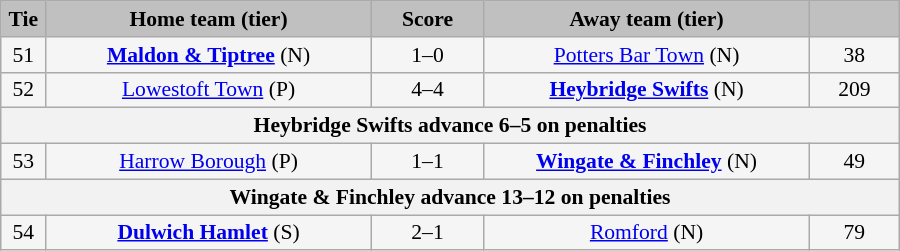<table class="wikitable" style="width: 600px; background:WhiteSmoke; text-align:center; font-size:90%">
<tr>
<td scope="col" style="width:  5.00%; background:silver;"><strong>Tie</strong></td>
<td scope="col" style="width: 36.25%; background:silver;"><strong>Home team (tier)</strong></td>
<td scope="col" style="width: 12.50%; background:silver;"><strong>Score</strong></td>
<td scope="col" style="width: 36.25%; background:silver;"><strong>Away team (tier)</strong></td>
<td scope="col" style="width: 10.00%; background:silver;"><strong></strong></td>
</tr>
<tr>
<td>51</td>
<td><strong><a href='#'>Maldon & Tiptree</a></strong> (N)</td>
<td>1–0</td>
<td><a href='#'>Potters Bar Town</a> (N)</td>
<td>38</td>
</tr>
<tr>
<td>52</td>
<td><a href='#'>Lowestoft Town</a> (P)</td>
<td>4–4</td>
<td><strong><a href='#'>Heybridge Swifts</a></strong> (N)</td>
<td>209</td>
</tr>
<tr>
<th colspan="5">Heybridge Swifts advance 6–5 on penalties</th>
</tr>
<tr>
<td>53</td>
<td><a href='#'>Harrow Borough</a> (P)</td>
<td>1–1</td>
<td><strong><a href='#'>Wingate & Finchley</a></strong> (N)</td>
<td>49</td>
</tr>
<tr>
<th colspan="5">Wingate & Finchley advance 13–12 on penalties</th>
</tr>
<tr>
<td>54</td>
<td><strong><a href='#'>Dulwich Hamlet</a></strong> (S)</td>
<td>2–1</td>
<td><a href='#'>Romford</a> (N)</td>
<td>79</td>
</tr>
</table>
